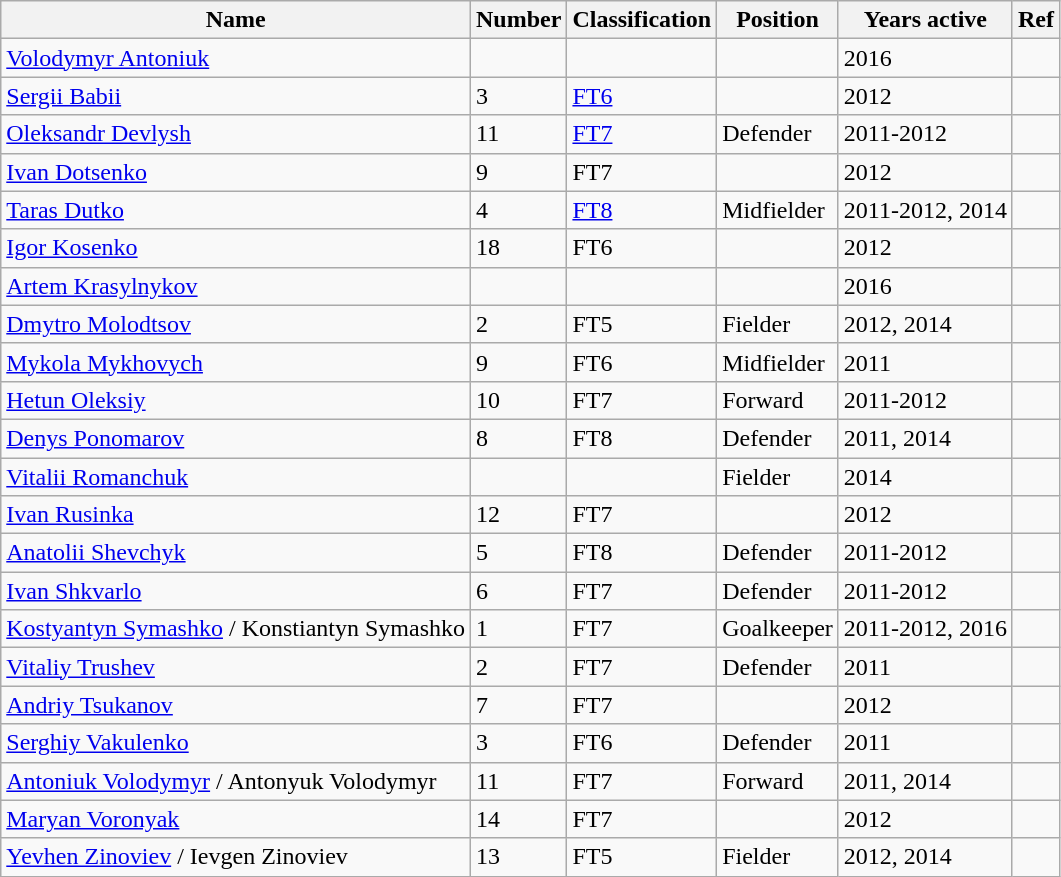<table class="wikitable">
<tr>
<th>Name</th>
<th>Number</th>
<th>Classification</th>
<th>Position</th>
<th>Years active</th>
<th>Ref</th>
</tr>
<tr>
<td><a href='#'>Volodymyr Antoniuk</a></td>
<td></td>
<td></td>
<td></td>
<td>2016</td>
<td></td>
</tr>
<tr>
<td><a href='#'>Sergii Babii</a></td>
<td>3</td>
<td><a href='#'>FT6</a></td>
<td></td>
<td>2012</td>
<td></td>
</tr>
<tr>
<td><a href='#'>Oleksandr Devlysh</a></td>
<td>11</td>
<td><a href='#'>FT7</a></td>
<td>Defender</td>
<td>2011-2012</td>
<td></td>
</tr>
<tr>
<td><a href='#'>Ivan Dotsenko</a></td>
<td>9</td>
<td>FT7</td>
<td></td>
<td>2012</td>
<td></td>
</tr>
<tr>
<td><a href='#'>Taras Dutko</a></td>
<td>4</td>
<td><a href='#'>FT8</a></td>
<td>Midfielder</td>
<td>2011-2012, 2014</td>
<td></td>
</tr>
<tr>
<td><a href='#'>Igor Kosenko</a></td>
<td>18</td>
<td>FT6</td>
<td></td>
<td>2012</td>
<td></td>
</tr>
<tr>
<td><a href='#'>Artem Krasylnykov</a></td>
<td></td>
<td></td>
<td></td>
<td>2016</td>
<td></td>
</tr>
<tr>
<td><a href='#'>Dmytro Molodtsov</a></td>
<td>2</td>
<td>FT5</td>
<td>Fielder</td>
<td>2012, 2014</td>
<td></td>
</tr>
<tr>
<td><a href='#'>Mykola Mykhovych</a></td>
<td>9</td>
<td>FT6</td>
<td>Midfielder</td>
<td>2011</td>
<td></td>
</tr>
<tr>
<td><a href='#'>Hetun Oleksiy</a></td>
<td>10</td>
<td>FT7</td>
<td>Forward</td>
<td>2011-2012</td>
<td></td>
</tr>
<tr>
<td><a href='#'>Denys Ponomarov</a></td>
<td>8</td>
<td>FT8</td>
<td>Defender</td>
<td>2011, 2014</td>
<td></td>
</tr>
<tr>
<td><a href='#'>Vitalii Romanchuk</a></td>
<td></td>
<td></td>
<td>Fielder</td>
<td>2014</td>
<td></td>
</tr>
<tr>
<td><a href='#'>Ivan Rusinka</a></td>
<td>12</td>
<td>FT7</td>
<td></td>
<td>2012</td>
<td></td>
</tr>
<tr>
<td><a href='#'>Anatolii Shevchyk</a></td>
<td>5</td>
<td>FT8</td>
<td>Defender</td>
<td>2011-2012</td>
<td></td>
</tr>
<tr>
<td><a href='#'>Ivan Shkvarlo</a></td>
<td>6</td>
<td>FT7</td>
<td>Defender</td>
<td>2011-2012</td>
<td></td>
</tr>
<tr>
<td><a href='#'>Kostyantyn Symashko</a> / Konstiantyn Symashko</td>
<td>1</td>
<td>FT7</td>
<td>Goalkeeper</td>
<td>2011-2012, 2016</td>
<td></td>
</tr>
<tr>
<td><a href='#'>Vitaliy Trushev</a></td>
<td>2</td>
<td>FT7</td>
<td>Defender</td>
<td>2011</td>
<td></td>
</tr>
<tr>
<td><a href='#'>Andriy Tsukanov</a></td>
<td>7</td>
<td>FT7</td>
<td></td>
<td>2012</td>
<td></td>
</tr>
<tr>
<td><a href='#'>Serghiy Vakulenko</a></td>
<td>3</td>
<td>FT6</td>
<td>Defender</td>
<td>2011</td>
<td></td>
</tr>
<tr>
<td><a href='#'>Antoniuk Volodymyr</a> / Antonyuk Volodymyr</td>
<td>11</td>
<td>FT7</td>
<td>Forward</td>
<td>2011, 2014</td>
<td></td>
</tr>
<tr>
<td><a href='#'>Maryan Voronyak</a></td>
<td>14</td>
<td>FT7</td>
<td></td>
<td>2012</td>
<td></td>
</tr>
<tr>
<td><a href='#'>Yevhen Zinoviev</a> / Ievgen Zinoviev</td>
<td>13</td>
<td>FT5</td>
<td>Fielder</td>
<td>2012, 2014</td>
<td></td>
</tr>
</table>
